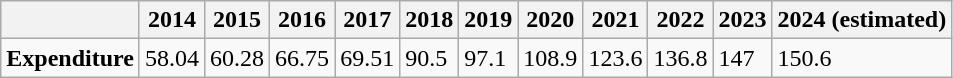<table class="wikitable">
<tr>
<th></th>
<th>2014</th>
<th>2015</th>
<th>2016</th>
<th>2017</th>
<th>2018</th>
<th>2019</th>
<th>2020</th>
<th>2021</th>
<th>2022</th>
<th>2023</th>
<th>2024 (estimated)</th>
</tr>
<tr>
<td><strong>Expenditure</strong></td>
<td>58.04</td>
<td>60.28</td>
<td>66.75</td>
<td>69.51</td>
<td>90.5</td>
<td>97.1</td>
<td>108.9</td>
<td>123.6</td>
<td>136.8</td>
<td>147</td>
<td>150.6</td>
</tr>
</table>
